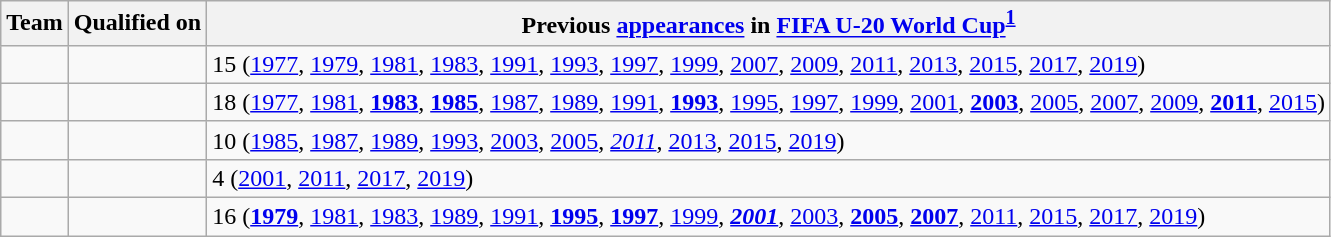<table class="wikitable sortable">
<tr>
<th>Team</th>
<th>Qualified on</th>
<th data-sort-type="number">Previous <a href='#'>appearances</a> in <a href='#'>FIFA U-20 World Cup</a><sup><strong><a href='#'>1</a></strong></sup></th>
</tr>
<tr>
<td></td>
<td></td>
<td>15 (<a href='#'>1977</a>, <a href='#'>1979</a>, <a href='#'>1981</a>, <a href='#'>1983</a>, <a href='#'>1991</a>, <a href='#'>1993</a>, <a href='#'>1997</a>, <a href='#'>1999</a>, <a href='#'>2007</a>, <a href='#'>2009</a>, <a href='#'>2011</a>, <a href='#'>2013</a>, <a href='#'>2015</a>, <a href='#'>2017</a>, <a href='#'>2019</a>)</td>
</tr>
<tr>
<td></td>
<td></td>
<td>18 (<a href='#'>1977</a>, <a href='#'>1981</a>, <strong><a href='#'>1983</a></strong>, <strong><a href='#'>1985</a></strong>, <a href='#'>1987</a>, <a href='#'>1989</a>, <a href='#'>1991</a>, <strong><a href='#'>1993</a></strong>, <a href='#'>1995</a>, <a href='#'>1997</a>, <a href='#'>1999</a>, <a href='#'>2001</a>, <strong><a href='#'>2003</a></strong>, <a href='#'>2005</a>, <a href='#'>2007</a>, <a href='#'>2009</a>, <strong><a href='#'>2011</a></strong>, <a href='#'>2015</a>)</td>
</tr>
<tr>
<td></td>
<td></td>
<td>10 (<a href='#'>1985</a>, <a href='#'>1987</a>, <a href='#'>1989</a>, <a href='#'>1993</a>, <a href='#'>2003</a>, <a href='#'>2005</a>, <a href='#'><em>2011</em></a>, <a href='#'>2013</a>, <a href='#'>2015</a>, <a href='#'>2019</a>)</td>
</tr>
<tr>
<td></td>
<td></td>
<td>4 (<a href='#'>2001</a>, <a href='#'>2011</a>, <a href='#'>2017</a>, <a href='#'>2019</a>)</td>
</tr>
<tr>
<td></td>
<td></td>
<td>16 (<strong><a href='#'>1979</a></strong>, <a href='#'>1981</a>, <a href='#'>1983</a>, <a href='#'>1989</a>, <a href='#'>1991</a>, <strong><a href='#'>1995</a></strong>, <strong><a href='#'>1997</a></strong>, <a href='#'>1999</a>, <strong><em><a href='#'>2001</a></em></strong>, <a href='#'>2003</a>, <strong><a href='#'>2005</a></strong>, <strong><a href='#'>2007</a></strong>, <a href='#'>2011</a>, <a href='#'>2015</a>, <a href='#'>2017</a>, <a href='#'>2019</a>)</td>
</tr>
</table>
